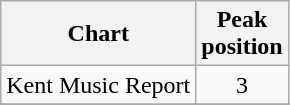<table class="wikitable">
<tr>
<th>Chart</th>
<th>Peak<br>position</th>
</tr>
<tr>
<td>Kent Music Report</td>
<td align="center">3</td>
</tr>
<tr>
</tr>
</table>
